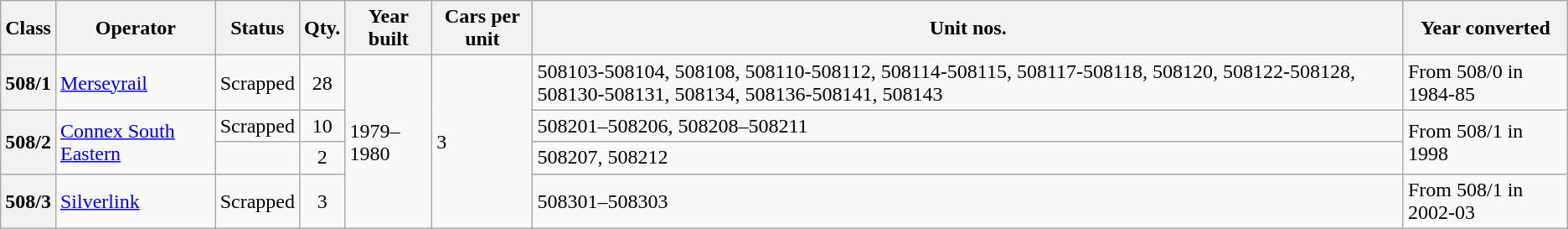<table class="wikitable">
<tr>
<th>Class</th>
<th>Operator</th>
<th>Status</th>
<th>Qty.</th>
<th>Year built</th>
<th>Cars per unit</th>
<th>Unit nos.</th>
<th>Year converted</th>
</tr>
<tr>
<th>508/1</th>
<td><a href='#'>Merseyrail</a></td>
<td>Scrapped</td>
<td align="center">28</td>
<td rowspan="4">1979–1980</td>
<td rowspan="4">3</td>
<td>508103-508104, 508108, 508110-508112, 508114-508115, 508117-508118, 508120, 508122-508128, 508130-508131, 508134, 508136-508141, 508143</td>
<td>From 508/0 in 1984-85</td>
</tr>
<tr>
<th rowspan="2">508/2</th>
<td rowspan="2"><a href='#'>Connex South Eastern</a></td>
<td>Scrapped</td>
<td align="center">10</td>
<td>508201–508206, 508208–508211</td>
<td rowspan="2">From 508/1 in 1998</td>
</tr>
<tr>
<td></td>
<td align="center">2</td>
<td>508207, 508212</td>
</tr>
<tr>
<th>508/3</th>
<td><a href='#'>Silverlink</a></td>
<td>Scrapped</td>
<td align="center">3</td>
<td>508301–508303</td>
<td rowspan="1">From 508/1 in 2002-03</td>
</tr>
</table>
